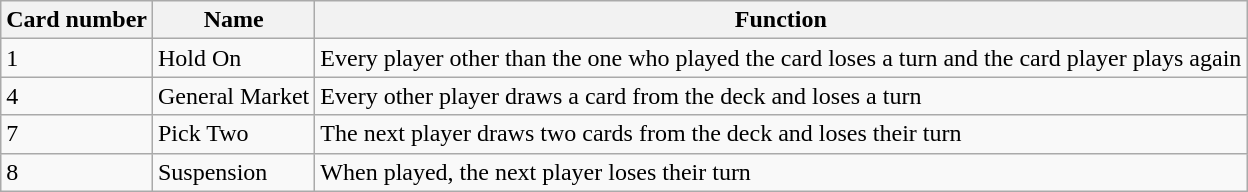<table class="wikitable">
<tr>
<th>Card number</th>
<th>Name</th>
<th>Function</th>
</tr>
<tr>
<td>1</td>
<td>Hold On</td>
<td>Every player other than the one who played the card loses a turn and the card player plays again</td>
</tr>
<tr>
<td>4</td>
<td>General Market</td>
<td>Every other player draws a card from the deck and loses a turn</td>
</tr>
<tr>
<td>7</td>
<td>Pick Two</td>
<td>The next player draws two cards from the deck and loses their turn</td>
</tr>
<tr>
<td>8</td>
<td>Suspension</td>
<td>When played, the next player loses their turn</td>
</tr>
</table>
